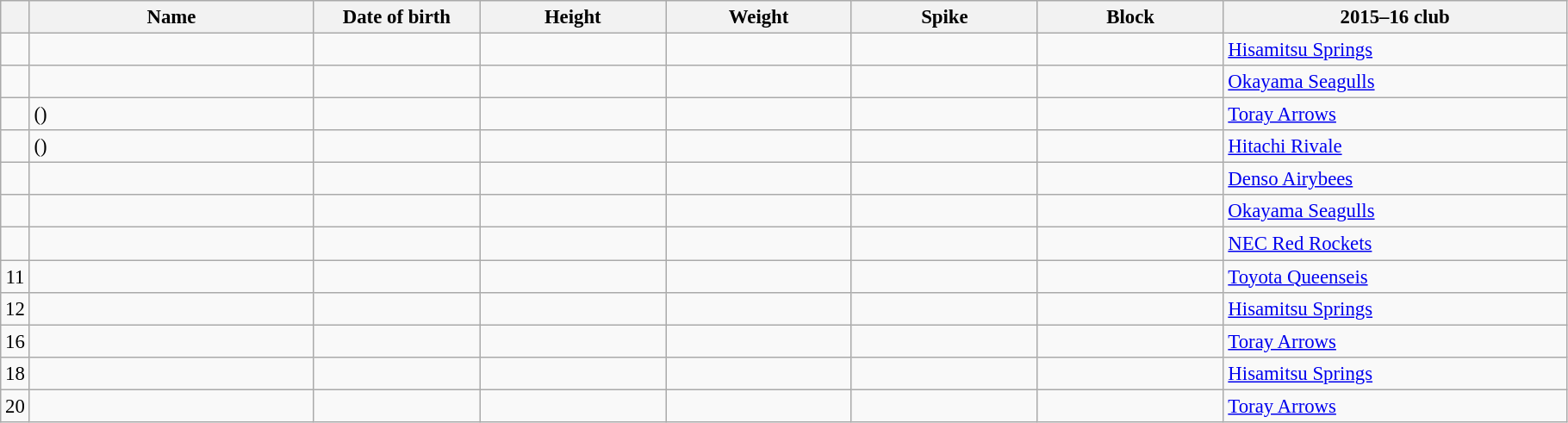<table class="wikitable sortable" style="font-size:95%; text-align:center;">
<tr>
<th></th>
<th style="width:14em">Name</th>
<th style="width:8em">Date of birth</th>
<th style="width:9em">Height</th>
<th style="width:9em">Weight</th>
<th style="width:9em">Spike</th>
<th style="width:9em">Block</th>
<th style="width:17em">2015–16 club</th>
</tr>
<tr>
<td></td>
<td style="text-align:left;"></td>
<td style="text-align:right;"></td>
<td></td>
<td></td>
<td></td>
<td></td>
<td align=left> <a href='#'>Hisamitsu Springs</a></td>
</tr>
<tr>
<td></td>
<td style="text-align:left;"></td>
<td style="text-align:right;"></td>
<td></td>
<td></td>
<td></td>
<td></td>
<td align=left> <a href='#'>Okayama Seagulls</a></td>
</tr>
<tr>
<td></td>
<td style="text-align:left;"> ()</td>
<td style="text-align:right;"></td>
<td></td>
<td></td>
<td></td>
<td></td>
<td align=left> <a href='#'>Toray Arrows</a></td>
</tr>
<tr>
<td></td>
<td style="text-align:left;"> ()</td>
<td style="text-align:right;"></td>
<td></td>
<td></td>
<td></td>
<td></td>
<td align=left> <a href='#'>Hitachi Rivale</a></td>
</tr>
<tr>
<td></td>
<td style="text-align:left;"></td>
<td style="text-align:right;"></td>
<td></td>
<td></td>
<td></td>
<td></td>
<td align=left> <a href='#'>Denso Airybees</a></td>
</tr>
<tr>
<td></td>
<td style="text-align:left;"></td>
<td style="text-align:right;"></td>
<td></td>
<td></td>
<td></td>
<td></td>
<td align=left> <a href='#'>Okayama Seagulls</a></td>
</tr>
<tr>
<td></td>
<td style="text-align:left;"></td>
<td style="text-align:right;"></td>
<td></td>
<td></td>
<td></td>
<td></td>
<td align=left> <a href='#'>NEC Red Rockets</a></td>
</tr>
<tr>
<td>11</td>
<td style="text-align:left;"></td>
<td style="text-align:right;"></td>
<td></td>
<td></td>
<td></td>
<td></td>
<td align=left> <a href='#'>Toyota Queenseis</a></td>
</tr>
<tr>
<td>12</td>
<td style="text-align:left;"></td>
<td style="text-align:right;"></td>
<td></td>
<td></td>
<td></td>
<td></td>
<td align=left> <a href='#'>Hisamitsu Springs</a></td>
</tr>
<tr>
<td>16</td>
<td style="text-align:left;"></td>
<td style="text-align:right;"></td>
<td></td>
<td></td>
<td></td>
<td></td>
<td align=left> <a href='#'>Toray Arrows</a></td>
</tr>
<tr>
<td>18</td>
<td style="text-align:left;"></td>
<td style="text-align:right;"></td>
<td></td>
<td></td>
<td></td>
<td></td>
<td align=left> <a href='#'>Hisamitsu Springs</a></td>
</tr>
<tr>
<td>20</td>
<td style="text-align:left;"></td>
<td style="text-align:right;"></td>
<td></td>
<td></td>
<td></td>
<td></td>
<td align=left> <a href='#'>Toray Arrows</a></td>
</tr>
</table>
